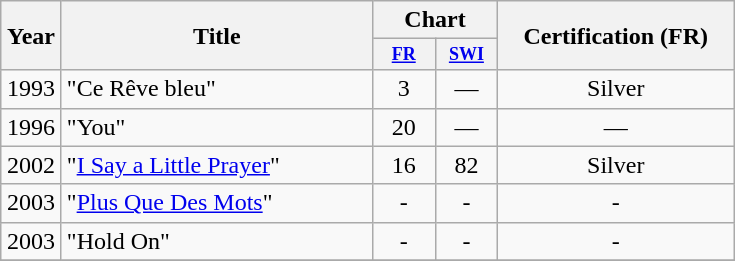<table class="wikitable">
<tr>
<th rowspan="2" width="33">Year</th>
<th rowspan="2" width="200">Title</th>
<th colspan="2">Chart</th>
<th rowspan="2" width="150">Certification (FR)</th>
</tr>
<tr>
<th style="width:3em;font-size:75%"><a href='#'>FR</a></th>
<th style="width:3em;font-size:75%"><a href='#'>SWI</a></th>
</tr>
<tr>
<td align="center">1993</td>
<td>"Ce Rêve bleu"</td>
<td align="center">3</td>
<td align="center">—</td>
<td align="center">Silver</td>
</tr>
<tr>
<td align="center">1996</td>
<td>"You"</td>
<td align="center">20</td>
<td align="center">—</td>
<td align="center">—</td>
</tr>
<tr>
<td align="center">2002</td>
<td>"<a href='#'>I Say a Little Prayer</a>"</td>
<td align="center">16</td>
<td align="center">82</td>
<td align="center">Silver</td>
</tr>
<tr>
<td align="center">2003</td>
<td>"<a href='#'>Plus Que Des Mots</a>"</td>
<td align="center">-</td>
<td align="center">-</td>
<td align="center">-</td>
</tr>
<tr>
<td align="center">2003</td>
<td>"Hold On"</td>
<td align="center">-</td>
<td align="center">-</td>
<td align="center">-</td>
</tr>
<tr>
</tr>
</table>
